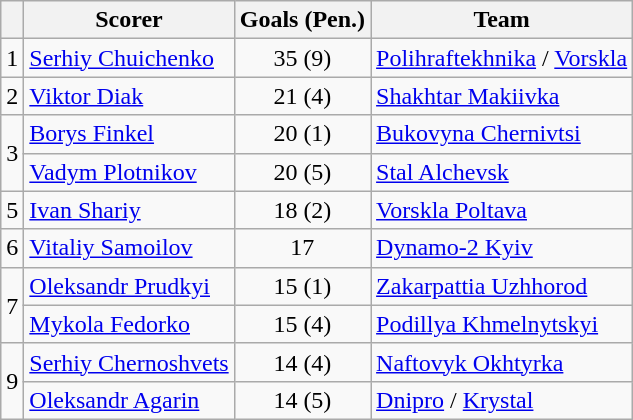<table class="wikitable">
<tr>
<th></th>
<th>Scorer</th>
<th>Goals (Pen.)</th>
<th>Team</th>
</tr>
<tr>
<td>1</td>
<td> <a href='#'>Serhiy Chuichenko</a></td>
<td align=center>35 (9)</td>
<td><a href='#'>Polihraftekhnika</a> / <a href='#'>Vorskla</a></td>
</tr>
<tr>
<td>2</td>
<td> <a href='#'>Viktor Diak</a></td>
<td align=center>21 (4)</td>
<td><a href='#'>Shakhtar Makiivka</a></td>
</tr>
<tr>
<td rowspan="2">3</td>
<td> <a href='#'>Borys Finkel</a></td>
<td align=center>20 (1)</td>
<td><a href='#'>Bukovyna Chernivtsi</a></td>
</tr>
<tr>
<td> <a href='#'>Vadym Plotnikov</a></td>
<td align=center>20 (5)</td>
<td><a href='#'>Stal Alchevsk</a></td>
</tr>
<tr>
<td>5</td>
<td> <a href='#'>Ivan Shariy</a></td>
<td align=center>18 (2)</td>
<td><a href='#'>Vorskla Poltava</a></td>
</tr>
<tr>
<td>6</td>
<td> <a href='#'>Vitaliy Samoilov</a></td>
<td align=center>17</td>
<td><a href='#'>Dynamo-2 Kyiv</a></td>
</tr>
<tr>
<td rowspan=2>7</td>
<td> <a href='#'>Oleksandr Prudkyi</a></td>
<td align=center>15 (1)</td>
<td><a href='#'>Zakarpattia Uzhhorod</a></td>
</tr>
<tr>
<td> <a href='#'>Mykola Fedorko</a></td>
<td align=center>15 (4)</td>
<td><a href='#'>Podillya Khmelnytskyi</a></td>
</tr>
<tr>
<td rowspan=2>9</td>
<td> <a href='#'>Serhiy Chernoshvets</a></td>
<td align=center>14 (4)</td>
<td><a href='#'>Naftovyk Okhtyrka</a></td>
</tr>
<tr>
<td> <a href='#'>Oleksandr Agarin</a></td>
<td align=center>14 (5)</td>
<td><a href='#'>Dnipro</a> / <a href='#'>Krystal</a></td>
</tr>
</table>
